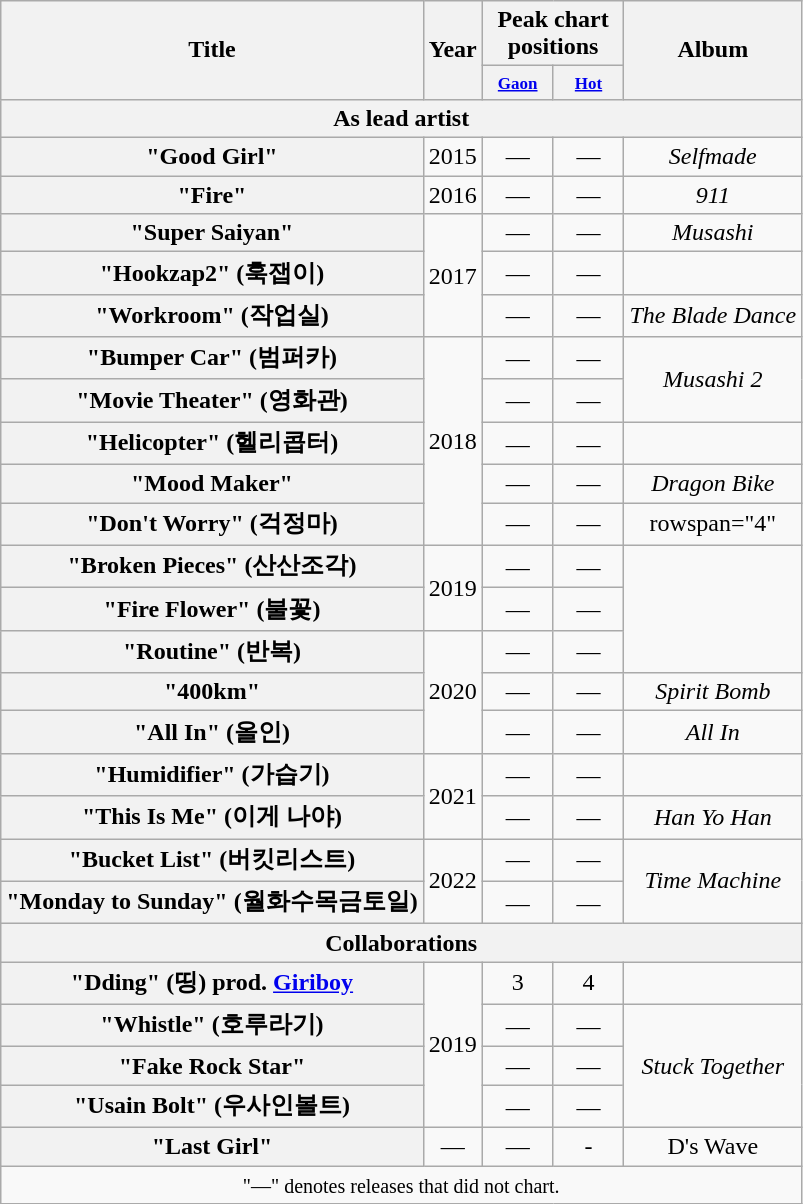<table class="wikitable plainrowheaders" style="text-align:center;">
<tr>
<th scope="col" rowspan="2">Title</th>
<th scope="col" rowspan="2">Year</th>
<th scope="col" colspan="2">Peak chart <br> positions</th>
<th scope="col" rowspan="2">Album</th>
</tr>
<tr>
<th scope="col" style="width:3em;font-size:85%;"><small><a href='#'>Gaon</a></small><br></th>
<th scope="col" style="width:3em;font-size:85%;"><small><a href='#'>Hot</a></small><br></th>
</tr>
<tr>
<th scope="col" colspan="5">As lead artist</th>
</tr>
<tr>
<th scope="row">"Good Girl"<br></th>
<td>2015</td>
<td>—</td>
<td>—</td>
<td><em>Selfmade</em></td>
</tr>
<tr>
<th scope="row">"Fire"<br></th>
<td>2016</td>
<td>—</td>
<td>—</td>
<td><em>911</em></td>
</tr>
<tr>
<th scope="row">"Super Saiyan"<br></th>
<td rowspan="3">2017</td>
<td>—</td>
<td>—</td>
<td><em>Musashi</em></td>
</tr>
<tr>
<th scope="row">"Hookzap2" (훅잽이)</th>
<td>—</td>
<td>—</td>
<td></td>
</tr>
<tr>
<th scope="row">"Workroom" (작업실)<br></th>
<td>—</td>
<td>—</td>
<td><em>The Blade Dance</em></td>
</tr>
<tr>
<th scope="row">"Bumper Car" (범퍼카)</th>
<td rowspan="5">2018</td>
<td>—</td>
<td>—</td>
<td rowspan="2"><em>Musashi 2</em></td>
</tr>
<tr>
<th scope="row">"Movie Theater" (영화관)<br></th>
<td>—</td>
<td>—</td>
</tr>
<tr>
<th scope="row">"Helicopter" (헬리콥터)</th>
<td>—</td>
<td>—</td>
<td></td>
</tr>
<tr>
<th scope="row">"Mood Maker"<br></th>
<td>—</td>
<td>—</td>
<td><em>Dragon Bike</em></td>
</tr>
<tr>
<th scope="row">"Don't Worry" (걱정마)</th>
<td>—</td>
<td>—</td>
<td>rowspan="4" </td>
</tr>
<tr>
<th scope="row">"Broken Pieces" (산산조각)</th>
<td rowspan="2">2019</td>
<td>—</td>
<td>—</td>
</tr>
<tr>
<th scope="row">"Fire Flower" (불꽃)</th>
<td>—</td>
<td>—</td>
</tr>
<tr>
<th scope="row">"Routine" (반복)</th>
<td rowspan="3">2020</td>
<td>—</td>
<td>—</td>
</tr>
<tr>
<th scope="row">"400km"<br></th>
<td>—</td>
<td>—</td>
<td><em>Spirit Bomb</em></td>
</tr>
<tr>
<th scope="row">"All In" (올인)<br></th>
<td>—</td>
<td>—</td>
<td><em>All In</em></td>
</tr>
<tr>
<th scope="row">"Humidifier" (가습기)</th>
<td rowspan="2">2021</td>
<td>—</td>
<td>—</td>
<td></td>
</tr>
<tr>
<th scope="row">"This Is Me" (이게 나야)</th>
<td>—</td>
<td>—</td>
<td><em>Han Yo Han</em></td>
</tr>
<tr>
<th scope="row">"Bucket List" (버킷리스트)<br></th>
<td rowspan="2">2022</td>
<td>—</td>
<td>—</td>
<td rowspan="2"><em>Time Machine</em></td>
</tr>
<tr>
<th scope="row">"Monday to Sunday" (월화수목금토일)<br></th>
<td>—</td>
<td>—</td>
</tr>
<tr>
<th scope="col" colspan="5">Collaborations</th>
</tr>
<tr>
<th scope="row">"Dding" (띵) prod. <a href='#'>Giriboy</a><br></th>
<td rowspan="4">2019</td>
<td>3</td>
<td>4</td>
<td></td>
</tr>
<tr>
<th scope="row">"Whistle" (호루라기)<br></th>
<td>—</td>
<td>—</td>
<td rowspan="3"><em>Stuck Together</em></td>
</tr>
<tr>
<th scope="row">"Fake Rock Star"<br></th>
<td>—</td>
<td>—</td>
</tr>
<tr>
<th scope="row">"Usain Bolt" (우사인볼트)<br></th>
<td>—</td>
<td>—</td>
</tr>
<tr>
<th scope="row">"Last Girl" <br></th>
<td>—</td>
<td>—</td>
<td>-</td>
<td>D's Wave</td>
</tr>
<tr>
<td colspan="5" align="center"><small>"—" denotes releases that did not chart.</small></td>
</tr>
</table>
